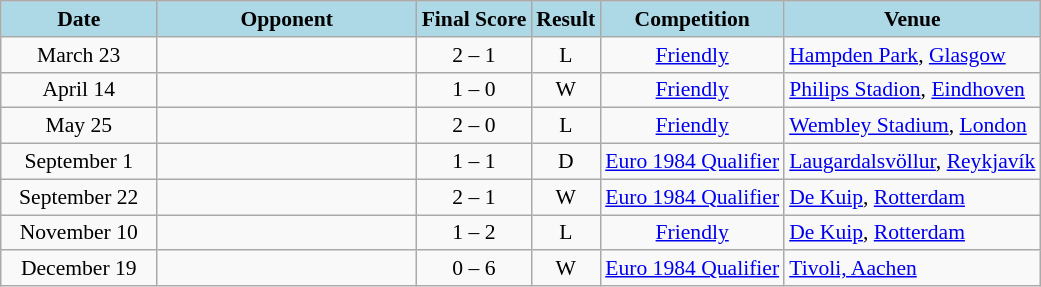<table class="wikitable" style="font-size:90%">
<tr>
<th style="background: lightblue;" width=15%>Date</th>
<th style="background: lightblue;" width=25%>Opponent</th>
<th style="background: lightblue;" align=center>Final Score</th>
<th style="background: lightblue;" align=center>Result</th>
<th style="background: lightblue;" align=center>Competition</th>
<th style="background: lightblue;">Venue</th>
</tr>
<tr>
<td align=center>March 23</td>
<td></td>
<td align=center>2 – 1</td>
<td align=center>L</td>
<td align=center><a href='#'>Friendly</a></td>
<td><a href='#'>Hampden Park</a>, <a href='#'>Glasgow</a></td>
</tr>
<tr>
<td align=center>April 14</td>
<td></td>
<td align=center>1 – 0</td>
<td align=center>W</td>
<td align=center><a href='#'>Friendly</a></td>
<td><a href='#'>Philips Stadion</a>, <a href='#'>Eindhoven</a></td>
</tr>
<tr>
<td align=center>May 25</td>
<td></td>
<td align=center>2 – 0</td>
<td align=center>L</td>
<td align=center><a href='#'>Friendly</a></td>
<td><a href='#'>Wembley Stadium</a>, <a href='#'>London</a></td>
</tr>
<tr>
<td align=center>September 1</td>
<td></td>
<td align=center>1 – 1</td>
<td align=center>D</td>
<td align=center><a href='#'>Euro 1984 Qualifier</a></td>
<td><a href='#'>Laugardalsvöllur</a>, <a href='#'>Reykjavík</a></td>
</tr>
<tr>
<td align=center>September 22</td>
<td></td>
<td align=center>2 – 1</td>
<td align=center>W</td>
<td align=center><a href='#'>Euro 1984 Qualifier</a></td>
<td><a href='#'>De Kuip</a>, <a href='#'>Rotterdam</a></td>
</tr>
<tr>
<td align=center>November 10</td>
<td></td>
<td align=center>1 – 2</td>
<td align=center>L</td>
<td align=center><a href='#'>Friendly</a></td>
<td><a href='#'>De Kuip</a>, <a href='#'>Rotterdam</a></td>
</tr>
<tr>
<td align=center>December 19</td>
<td></td>
<td align=center>0 – 6</td>
<td align=center>W</td>
<td align=center><a href='#'>Euro 1984 Qualifier</a></td>
<td><a href='#'>Tivoli, Aachen</a></td>
</tr>
</table>
